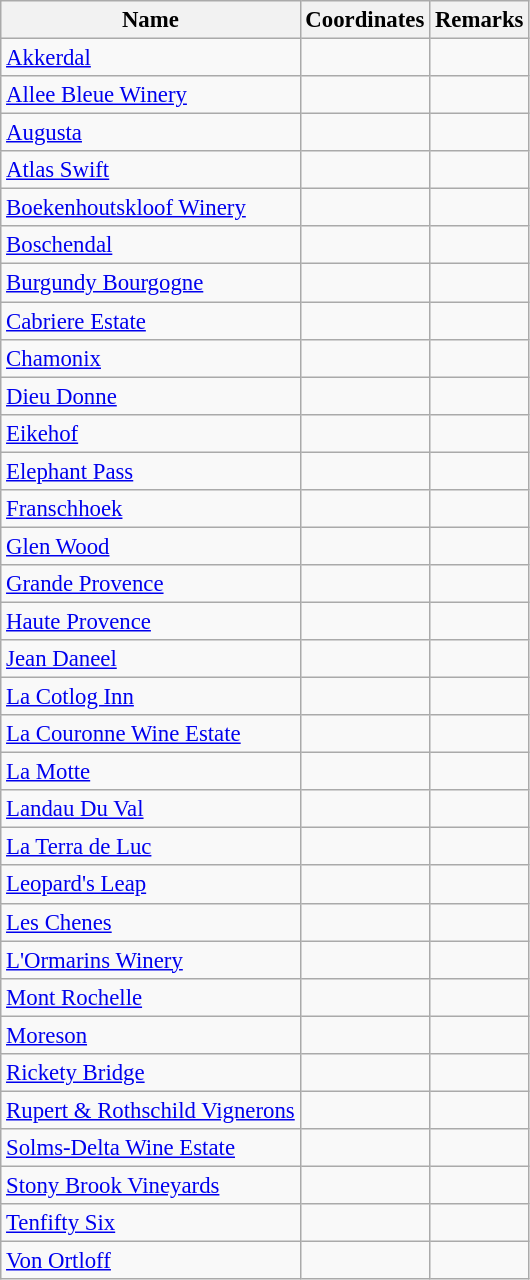<table class="wikitable sortable" style="font-size: 95%;">
<tr>
<th>Name</th>
<th>Coordinates</th>
<th>Remarks</th>
</tr>
<tr>
<td><a href='#'>Akkerdal</a></td>
<td></td>
<td></td>
</tr>
<tr>
<td><a href='#'>Allee Bleue Winery</a></td>
<td></td>
<td></td>
</tr>
<tr>
<td><a href='#'>Augusta</a></td>
<td></td>
<td></td>
</tr>
<tr>
<td><a href='#'>Atlas Swift</a></td>
<td></td>
<td></td>
</tr>
<tr>
<td><a href='#'>Boekenhoutskloof Winery</a></td>
<td></td>
<td></td>
</tr>
<tr>
<td><a href='#'>Boschendal</a></td>
<td></td>
<td></td>
</tr>
<tr>
<td><a href='#'>Burgundy Bourgogne</a></td>
<td></td>
<td></td>
</tr>
<tr>
<td><a href='#'>Cabriere Estate</a></td>
<td></td>
<td></td>
</tr>
<tr>
<td><a href='#'>Chamonix</a></td>
<td></td>
<td></td>
</tr>
<tr>
<td><a href='#'>Dieu Donne</a></td>
<td></td>
<td></td>
</tr>
<tr>
<td><a href='#'>Eikehof</a></td>
<td></td>
<td></td>
</tr>
<tr>
<td><a href='#'>Elephant Pass</a></td>
<td></td>
<td></td>
</tr>
<tr>
<td><a href='#'>Franschhoek</a></td>
<td></td>
<td></td>
</tr>
<tr>
<td><a href='#'>Glen Wood</a></td>
<td></td>
<td></td>
</tr>
<tr>
<td><a href='#'>Grande Provence</a></td>
<td></td>
<td></td>
</tr>
<tr>
<td><a href='#'>Haute Provence</a></td>
<td></td>
<td></td>
</tr>
<tr>
<td><a href='#'>Jean Daneel</a></td>
<td></td>
<td></td>
</tr>
<tr>
<td><a href='#'>La Cotlog Inn</a></td>
<td></td>
<td></td>
</tr>
<tr>
<td><a href='#'>La Couronne Wine Estate</a></td>
<td></td>
<td></td>
</tr>
<tr>
<td><a href='#'>La Motte</a></td>
<td></td>
<td></td>
</tr>
<tr>
<td><a href='#'>Landau Du Val</a></td>
<td></td>
<td></td>
</tr>
<tr>
<td><a href='#'>La Terra de Luc</a></td>
<td></td>
<td></td>
</tr>
<tr>
<td><a href='#'>Leopard's Leap</a></td>
<td></td>
<td></td>
</tr>
<tr>
<td><a href='#'>Les Chenes</a></td>
<td></td>
<td></td>
</tr>
<tr>
<td><a href='#'>L'Ormarins Winery</a></td>
<td></td>
<td></td>
</tr>
<tr>
<td><a href='#'>Mont Rochelle</a></td>
<td></td>
<td></td>
</tr>
<tr>
<td><a href='#'>Moreson</a></td>
<td></td>
<td></td>
</tr>
<tr>
<td><a href='#'>Rickety Bridge</a></td>
<td></td>
<td></td>
</tr>
<tr>
<td><a href='#'>Rupert & Rothschild Vignerons</a></td>
<td></td>
<td></td>
</tr>
<tr>
<td><a href='#'>Solms-Delta Wine Estate</a></td>
<td></td>
<td></td>
</tr>
<tr>
<td><a href='#'>Stony Brook Vineyards</a></td>
<td></td>
<td></td>
</tr>
<tr>
<td><a href='#'>Tenfifty Six</a></td>
<td></td>
<td></td>
</tr>
<tr>
<td><a href='#'>Von Ortloff</a></td>
<td></td>
<td></td>
</tr>
</table>
